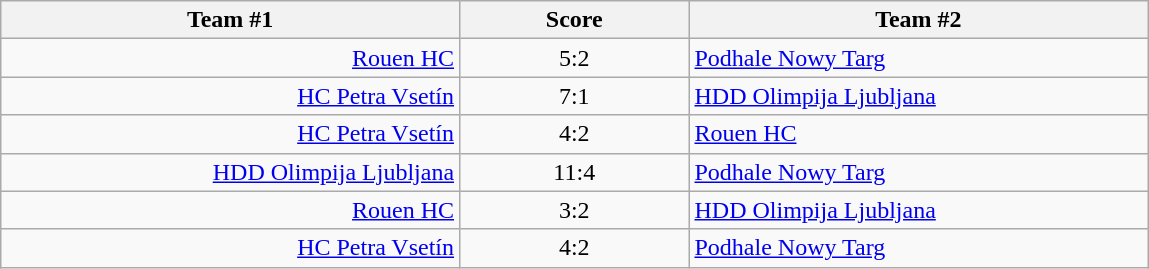<table class="wikitable" style="text-align: center;">
<tr>
<th width=22%>Team #1</th>
<th width=11%>Score</th>
<th width=22%>Team #2</th>
</tr>
<tr>
<td style="text-align: right;"><a href='#'>Rouen HC</a> </td>
<td>5:2</td>
<td style="text-align: left;"> <a href='#'>Podhale Nowy Targ</a></td>
</tr>
<tr>
<td style="text-align: right;"><a href='#'>HC Petra Vsetín</a> </td>
<td>7:1</td>
<td style="text-align: left;"> <a href='#'>HDD Olimpija Ljubljana</a></td>
</tr>
<tr>
<td style="text-align: right;"><a href='#'>HC Petra Vsetín</a> </td>
<td>4:2</td>
<td style="text-align: left;"> <a href='#'>Rouen HC</a></td>
</tr>
<tr>
<td style="text-align: right;"><a href='#'>HDD Olimpija Ljubljana</a> </td>
<td>11:4</td>
<td style="text-align: left;"> <a href='#'>Podhale Nowy Targ</a></td>
</tr>
<tr>
<td style="text-align: right;"><a href='#'>Rouen HC</a> </td>
<td>3:2</td>
<td style="text-align: left;"> <a href='#'>HDD Olimpija Ljubljana</a></td>
</tr>
<tr>
<td style="text-align: right;"><a href='#'>HC Petra Vsetín</a> </td>
<td>4:2</td>
<td style="text-align: left;"> <a href='#'>Podhale Nowy Targ</a></td>
</tr>
</table>
